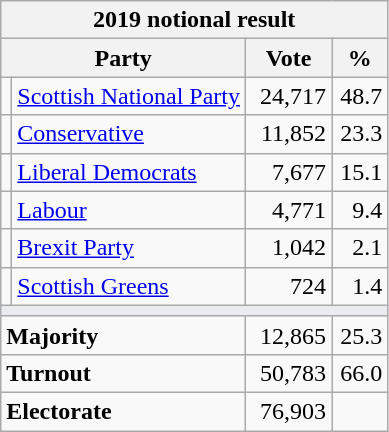<table class="wikitable">
<tr>
<th colspan="4">2019 notional result  </th>
</tr>
<tr>
<th bgcolor="#DDDDFF" width="130px" colspan="2">Party</th>
<th bgcolor="#DDDDFF" width="50px">Vote</th>
<th bgcolor="#DDDDFF" width="30px">%</th>
</tr>
<tr>
<td></td>
<td><a href='#'>Scottish National Party</a></td>
<td align=right>24,717</td>
<td align=right>48.7</td>
</tr>
<tr>
<td></td>
<td><a href='#'>Conservative</a></td>
<td align=right>11,852</td>
<td align=right>23.3</td>
</tr>
<tr>
<td></td>
<td><a href='#'>Liberal Democrats</a></td>
<td align="right">7,677</td>
<td align="right">15.1</td>
</tr>
<tr>
<td></td>
<td><a href='#'>Labour</a></td>
<td align=right>4,771</td>
<td align=right>9.4</td>
</tr>
<tr>
<td></td>
<td><a href='#'> Brexit Party</a></td>
<td align=right>1,042</td>
<td align=right>2.1</td>
</tr>
<tr>
<td></td>
<td><a href='#'>Scottish Greens</a></td>
<td align=right>724</td>
<td align=right>1.4</td>
</tr>
<tr>
<td colspan="4" bgcolor="#EAECF0"></td>
</tr>
<tr>
<td colspan="2"><strong>Majority</strong></td>
<td align="right">12,865</td>
<td align="right">25.3</td>
</tr>
<tr>
<td colspan="2"><strong>Turnout</strong></td>
<td align="right">50,783</td>
<td align="right">66.0</td>
</tr>
<tr>
<td colspan="2"><strong>Electorate</strong></td>
<td align=right>76,903</td>
</tr>
</table>
